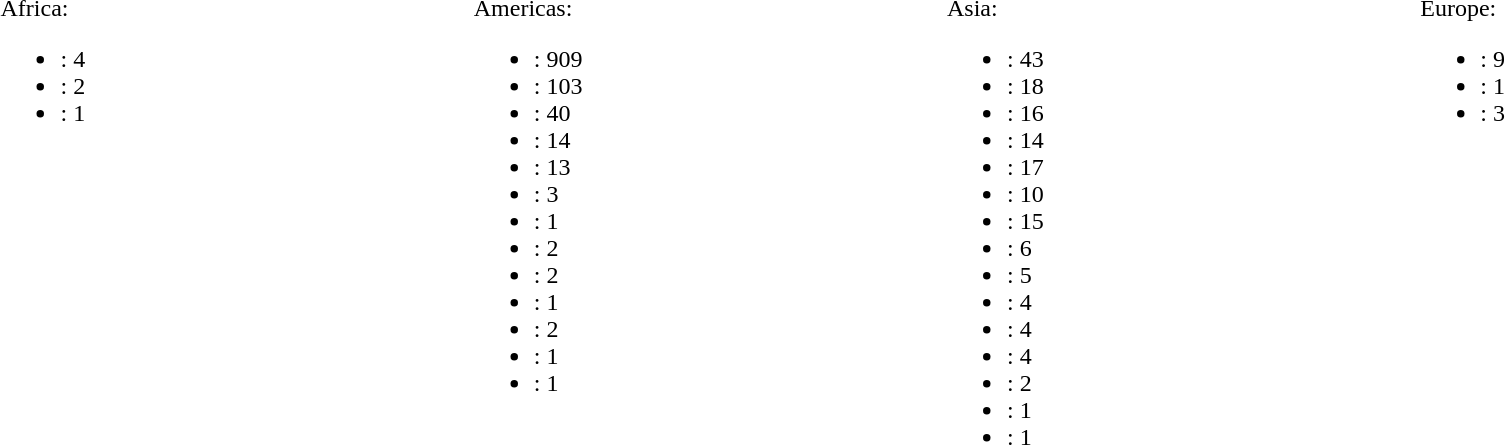<table style="width:100%;">
<tr>
<td style="width:15%; vertical-align:top; text-align:left;"><br>Africa:<ul><li>: 4</li><li>: 2</li><li>: 1</li></ul></td>
<td style="width:15%; vertical-align:top; text-align:left;"><br>Americas:<ul><li>: 909</li><li>: 103</li><li>: 40</li><li>: 14</li><li>: 13</li><li>: 3</li><li>: 1</li><li>: 2</li><li>: 2</li><li>: 1</li><li>: 2</li><li>: 1</li><li>: 1</li></ul></td>
<td style="width:15%; vertical-align:top; text-align:left;"><br>Asia:<ul><li>: 43</li><li>: 18</li><li>: 16</li><li>: 14</li><li>: 17</li><li>: 10</li><li>: 15</li><li>: 6</li><li>: 5</li><li>: 4</li><li>: 4</li><li>: 4</li><li>: 2</li><li>: 1</li><li>: 1</li></ul></td>
<td style="width:15%; vertical-align:top; text-align:left;"><br>Europe:<ul><li>: 9</li><li>: 1</li><li>: 3</li></ul></td>
</tr>
</table>
